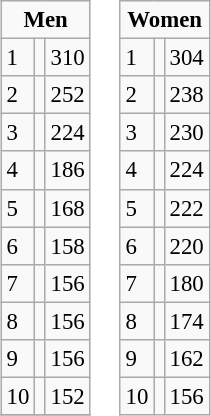<table>
<tr ---- valign="top">
<td><br><table class="wikitable" style="font-size: 95%">
<tr>
<td colspan="3" align="center"><strong>Men</strong></td>
</tr>
<tr>
<td>1</td>
<td align="left"></td>
<td>310</td>
</tr>
<tr>
<td>2</td>
<td align="left"></td>
<td>252</td>
</tr>
<tr>
<td>3</td>
<td align="left"></td>
<td>224</td>
</tr>
<tr>
<td>4</td>
<td align="left"></td>
<td>186</td>
</tr>
<tr>
<td>5</td>
<td align="left"></td>
<td>168</td>
</tr>
<tr>
<td>6</td>
<td align="left"></td>
<td>158</td>
</tr>
<tr>
<td>7</td>
<td align="left"></td>
<td>156</td>
</tr>
<tr>
<td>8</td>
<td align="left"></td>
<td>156</td>
</tr>
<tr>
<td>9</td>
<td align="left"></td>
<td>156</td>
</tr>
<tr>
<td>10</td>
<td align="left"></td>
<td>152</td>
</tr>
<tr>
</tr>
</table>
</td>
<td><br><table class="wikitable" style="font-size: 95%">
<tr>
<td colspan="3" align="center"><strong>Women</strong></td>
</tr>
<tr>
<td>1</td>
<td align="left"></td>
<td>304</td>
</tr>
<tr>
<td>2</td>
<td align="left"></td>
<td>238</td>
</tr>
<tr>
<td>3</td>
<td align="left"></td>
<td>230</td>
</tr>
<tr>
<td>4</td>
<td align="left"></td>
<td>224</td>
</tr>
<tr>
<td>5</td>
<td align="left"></td>
<td>222</td>
</tr>
<tr>
<td>6</td>
<td align="left"></td>
<td>220</td>
</tr>
<tr>
<td>7</td>
<td align="left"></td>
<td>180</td>
</tr>
<tr>
<td>8</td>
<td align="left"></td>
<td>174</td>
</tr>
<tr>
<td>9</td>
<td align="left"></td>
<td>162</td>
</tr>
<tr>
<td>10</td>
<td align="left"></td>
<td>156</td>
</tr>
</table>
</td>
<td></td>
</tr>
</table>
